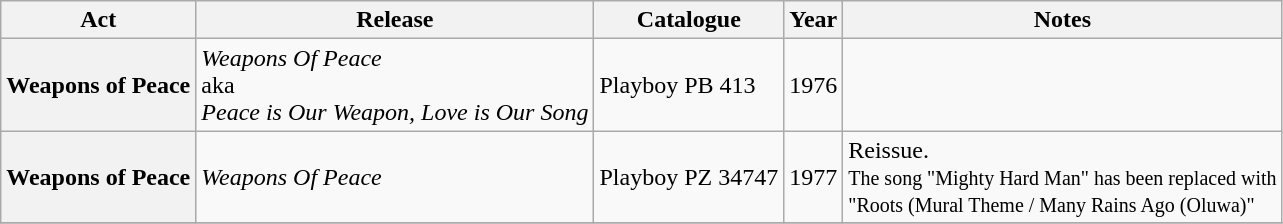<table class="wikitable plainrowheaders sortable">
<tr>
<th scope="col" class="unsortable">Act</th>
<th scope="col">Release</th>
<th scope="col">Catalogue</th>
<th scope="col">Year</th>
<th scope="col" class="unsortable">Notes</th>
</tr>
<tr>
<th scope="row">Weapons of Peace</th>
<td><em>Weapons Of Peace</em><br> aka<br> <em>Peace is Our Weapon, Love is Our Song</em></td>
<td>Playboy PB 413</td>
<td>1976</td>
<td></td>
</tr>
<tr>
<th scope="row">Weapons of Peace</th>
<td><em>Weapons Of Peace</em></td>
<td>Playboy PZ 34747</td>
<td>1977</td>
<td>Reissue.<br><small>The song "Mighty Hard Man" has been replaced with<br> "Roots (Mural Theme / Many Rains Ago (Oluwa)"</small></td>
</tr>
<tr>
</tr>
</table>
